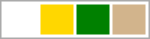<table style=" width: 100px; border: 1px solid #aaaaaa">
<tr>
<td style="background-color:white"> </td>
<td style="background-color:gold"> </td>
<td style="background-color:green"> </td>
<td style="background-color:tan"> </td>
</tr>
</table>
